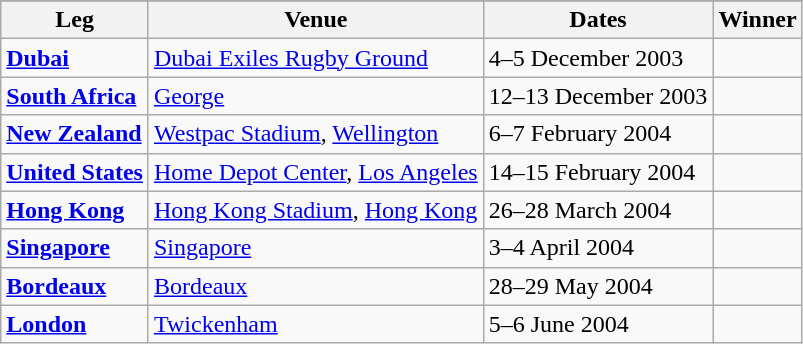<table class="wikitable sortable" style="text-align:left">
<tr bgcolor="#efefef">
</tr>
<tr bgcolor="#efefef">
<th>Leg</th>
<th>Venue</th>
<th>Dates</th>
<th>Winner</th>
</tr>
<tr>
<td><strong><a href='#'>Dubai</a></strong></td>
<td><a href='#'>Dubai Exiles Rugby Ground</a></td>
<td>4–5 December 2003</td>
<td></td>
</tr>
<tr>
<td><strong><a href='#'>South Africa</a></strong></td>
<td><a href='#'>George</a></td>
<td>12–13 December 2003</td>
<td></td>
</tr>
<tr>
<td><strong><a href='#'>New Zealand</a></strong></td>
<td><a href='#'>Westpac Stadium</a>, <a href='#'>Wellington</a></td>
<td>6–7 February 2004</td>
<td></td>
</tr>
<tr>
<td><strong><a href='#'>United States</a></strong></td>
<td><a href='#'>Home Depot Center</a>, <a href='#'>Los Angeles</a></td>
<td>14–15 February 2004</td>
<td></td>
</tr>
<tr>
<td><strong><a href='#'>Hong Kong</a></strong></td>
<td><a href='#'>Hong Kong Stadium</a>, <a href='#'>Hong Kong</a></td>
<td>26–28 March 2004</td>
<td></td>
</tr>
<tr>
<td><strong><a href='#'>Singapore</a></strong></td>
<td><a href='#'>Singapore</a></td>
<td>3–4 April 2004</td>
<td></td>
</tr>
<tr>
<td><strong><a href='#'>Bordeaux</a></strong></td>
<td><a href='#'>Bordeaux</a></td>
<td>28–29 May 2004</td>
<td></td>
</tr>
<tr>
<td><strong><a href='#'>London</a></strong></td>
<td><a href='#'>Twickenham</a></td>
<td>5–6 June 2004</td>
<td></td>
</tr>
</table>
